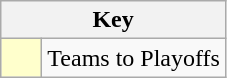<table class="wikitable" style="text-align: center;">
<tr>
<th colspan=2>Key</th>
</tr>
<tr>
<td style="background:#ffffcc; width:20px;"></td>
<td align=left>Teams to Playoffs</td>
</tr>
</table>
